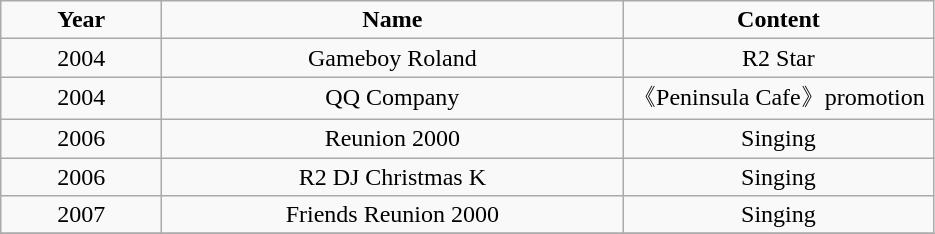<table class="wikitable" style="text-align:center;">
<tr>
<td style="width:100px"><strong>Year</strong></td>
<td style="width:300px"><strong>Name</strong></td>
<td style="width:200px"><strong>Content</strong></td>
</tr>
<tr>
<td>2004</td>
<td>Gameboy Roland</td>
<td>R2 Star</td>
</tr>
<tr>
<td>2004</td>
<td>QQ Company</td>
<td>《Peninsula Cafe》promotion</td>
</tr>
<tr>
<td>2006</td>
<td>Reunion 2000</td>
<td>Singing</td>
</tr>
<tr>
<td>2006</td>
<td>R2 DJ Christmas K</td>
<td>Singing</td>
</tr>
<tr>
<td>2007</td>
<td>Friends Reunion 2000</td>
<td>Singing</td>
</tr>
<tr>
</tr>
</table>
